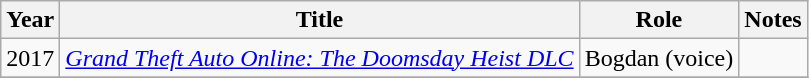<table class="wikitable sortable">
<tr>
<th>Year</th>
<th>Title</th>
<th>Role</th>
<th>Notes</th>
</tr>
<tr>
<td>2017</td>
<td><em><a href='#'>Grand Theft Auto Online: The Doomsday Heist DLC</a></em></td>
<td>Bogdan (voice)</td>
<td></td>
</tr>
<tr>
</tr>
</table>
